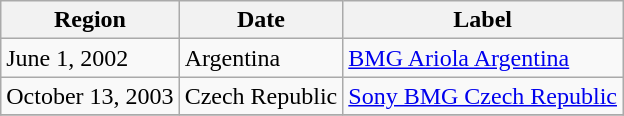<table class="wikitable">
<tr>
<th>Region</th>
<th>Date</th>
<th>Label</th>
</tr>
<tr>
<td>June 1, 2002</td>
<td>Argentina</td>
<td><a href='#'>BMG Ariola Argentina</a></td>
</tr>
<tr>
<td>October 13, 2003</td>
<td>Czech Republic</td>
<td><a href='#'>Sony BMG Czech Republic</a></td>
</tr>
<tr>
</tr>
</table>
